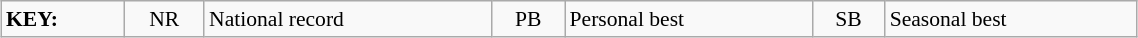<table class="wikitable" style="margin:0.5em auto; font-size:90%;position:relative;" width=60%>
<tr>
<td><strong>KEY:</strong></td>
<td align=center>NR</td>
<td>National record</td>
<td align=center>PB</td>
<td>Personal best</td>
<td align=center>SB</td>
<td>Seasonal best</td>
</tr>
</table>
